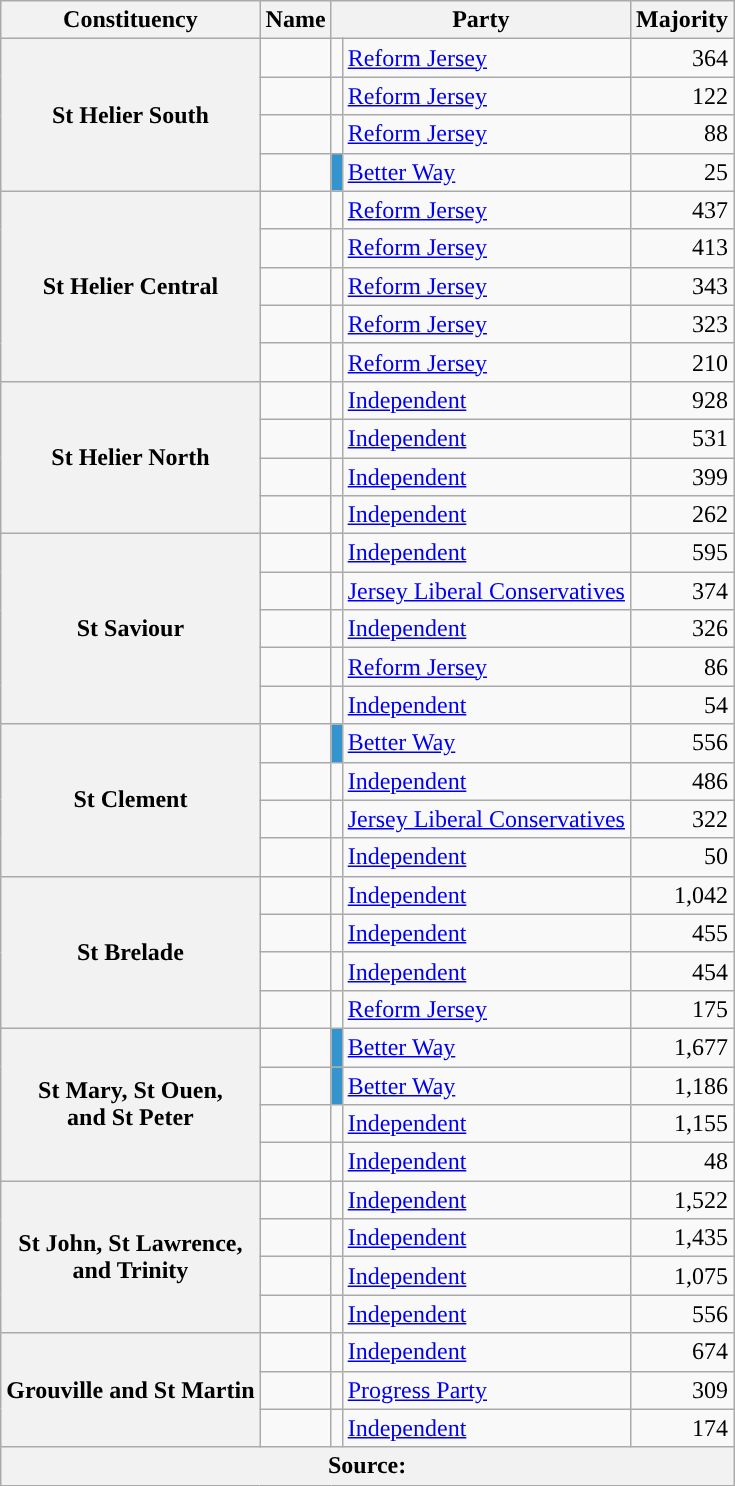<table class="wikitable sortable"  id="deputies elected">
<tr>
<th>Constituency</th>
<th>Name</th>
<th colspan="2">Party</th>
<th>Majority</th>
</tr>
<tr>
<th style="text-align:center;" rowspan="4">St Helier South</th>
<td></td>
<td style="background-color: "></td>
<td><a href='#'>Reform Jersey</a></td>
<td style="text-align:right;">364</td>
</tr>
<tr>
<td></td>
<td style="background-color: "></td>
<td><a href='#'>Reform Jersey</a></td>
<td style="text-align:right;">122</td>
</tr>
<tr>
<td></td>
<td style="background-color: "></td>
<td><a href='#'>Reform Jersey</a></td>
<td style="text-align:right;">88</td>
</tr>
<tr>
<td></td>
<td style="background-color: #3494CD"></td>
<td><a href='#'>Better Way</a></td>
<td style="text-align:right;">25</td>
</tr>
<tr>
<th style="text-align:center;" rowspan="5">St Helier Central</th>
<td></td>
<td style="background-color: "></td>
<td><a href='#'>Reform Jersey</a></td>
<td style="text-align:right;">437</td>
</tr>
<tr>
<td></td>
<td style="background-color: "></td>
<td><a href='#'>Reform Jersey</a></td>
<td style="text-align:right;">413</td>
</tr>
<tr>
<td></td>
<td style="background-color: "></td>
<td><a href='#'>Reform Jersey</a></td>
<td style="text-align:right;">343</td>
</tr>
<tr>
<td></td>
<td style="background-color: "></td>
<td><a href='#'>Reform Jersey</a></td>
<td style="text-align:right;">323</td>
</tr>
<tr>
<td></td>
<td style="background-color: "></td>
<td><a href='#'>Reform Jersey</a></td>
<td style="text-align:right;">210</td>
</tr>
<tr>
<th style="text-align:center;" rowspan="4">St Helier North</th>
<td></td>
<td style="background-color: "></td>
<td><a href='#'>Independent</a></td>
<td style="text-align:right;">928</td>
</tr>
<tr>
<td></td>
<td style="background-color: "></td>
<td><a href='#'>Independent</a></td>
<td style="text-align:right;">531</td>
</tr>
<tr>
<td></td>
<td style="background-color: "></td>
<td><a href='#'>Independent</a></td>
<td style="text-align:right;">399</td>
</tr>
<tr>
<td></td>
<td style="background-color: "></td>
<td><a href='#'>Independent</a></td>
<td style="text-align:right;">262</td>
</tr>
<tr>
<th style="text-align:center;" rowspan="5">St Saviour</th>
<td></td>
<td style="background-color: "></td>
<td><a href='#'>Independent</a></td>
<td style="text-align:right;">595</td>
</tr>
<tr>
<td></td>
<td style="background-color: "></td>
<td><a href='#'>Jersey Liberal Conservatives</a></td>
<td style="text-align:right;">374</td>
</tr>
<tr>
<td></td>
<td style="background-color: "></td>
<td><a href='#'>Independent</a></td>
<td style="text-align:right;">326</td>
</tr>
<tr>
<td></td>
<td style="background-color: "></td>
<td><a href='#'>Reform Jersey</a></td>
<td style="text-align:right;">86</td>
</tr>
<tr>
<td></td>
<td style="background-color: "></td>
<td><a href='#'>Independent</a></td>
<td style="text-align:right;">54</td>
</tr>
<tr>
<th style="text-align:center;" rowspan="4">St Clement</th>
<td></td>
<td style="background-color: #3494CD"></td>
<td><a href='#'>Better Way</a></td>
<td style="text-align:right;">556</td>
</tr>
<tr>
<td></td>
<td style="background-color: "></td>
<td><a href='#'>Independent</a></td>
<td style="text-align:right;">486</td>
</tr>
<tr>
<td></td>
<td style="background-color: "></td>
<td><a href='#'>Jersey Liberal Conservatives</a></td>
<td style="text-align:right;">322</td>
</tr>
<tr>
<td></td>
<td style="background-color: "></td>
<td><a href='#'>Independent</a></td>
<td style="text-align:right;">50</td>
</tr>
<tr>
<th style="text-align:center;" rowspan="4">St Brelade</th>
<td></td>
<td style="background-color: "></td>
<td><a href='#'>Independent</a></td>
<td style="text-align:right;">1,042</td>
</tr>
<tr>
<td></td>
<td style="background-color: "></td>
<td><a href='#'>Independent</a></td>
<td style="text-align:right;">455</td>
</tr>
<tr>
<td></td>
<td style="background-color: "></td>
<td><a href='#'>Independent</a></td>
<td style="text-align:right;">454</td>
</tr>
<tr>
<td></td>
<td style="background-color: "></td>
<td><a href='#'>Reform Jersey</a></td>
<td style="text-align:right;">175</td>
</tr>
<tr>
<th style="text-align:center;" rowspan="4">St Mary, St Ouen,<br>and St Peter</th>
<td></td>
<td style="background-color: #3494CD"></td>
<td><a href='#'>Better Way</a></td>
<td style="text-align:right;">1,677</td>
</tr>
<tr>
<td></td>
<td style="background-color: #3494CD"></td>
<td><a href='#'>Better Way</a></td>
<td style="text-align:right;">1,186</td>
</tr>
<tr>
<td></td>
<td style="background-color: "></td>
<td><a href='#'>Independent</a></td>
<td style="text-align:right;">1,155</td>
</tr>
<tr>
<td></td>
<td style="background-color: "></td>
<td><a href='#'>Independent</a></td>
<td style="text-align:right;">48</td>
</tr>
<tr>
<th style="text-align:center;" rowspan="4">St John, St Lawrence,<br>and Trinity</th>
<td></td>
<td style="background-color: "></td>
<td><a href='#'>Independent</a></td>
<td style="text-align:right;">1,522</td>
</tr>
<tr>
<td></td>
<td style="background-color: "></td>
<td><a href='#'>Independent</a></td>
<td style="text-align:right;">1,435</td>
</tr>
<tr>
<td></td>
<td style="background-color: "></td>
<td><a href='#'>Independent</a></td>
<td style="text-align:right;">1,075</td>
</tr>
<tr>
<td></td>
<td style="background-color: "></td>
<td><a href='#'>Independent</a></td>
<td style="text-align:right;">556</td>
</tr>
<tr>
<th style="text-align:center;" rowspan="3">Grouville and St Martin</th>
<td></td>
<td style="background-color: "></td>
<td><a href='#'>Independent</a></td>
<td style="text-align:right;">674</td>
</tr>
<tr>
<td></td>
<td style="background-color: "></td>
<td><a href='#'>Progress Party</a></td>
<td style="text-align:right;">309</td>
</tr>
<tr>
<td></td>
<td style="background-color: "></td>
<td><a href='#'>Independent</a></td>
<td style="text-align:right;">174</td>
</tr>
<tr>
<th colspan="5">Source:</th>
</tr>
</table>
